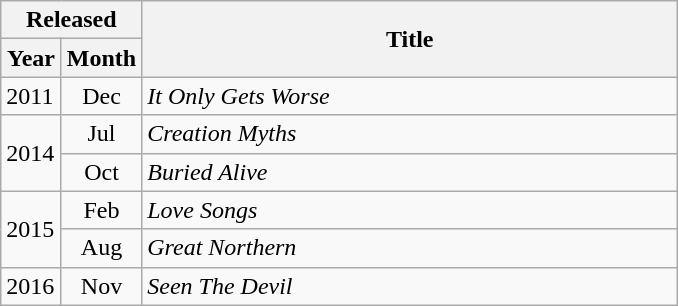<table class="wikitable">
<tr>
<th colspan="2">Released</th>
<th rowspan="2" width="350">Title</th>
</tr>
<tr>
<th style="width:33px;">Year</th>
<th style="width:44px;">Month</th>
</tr>
<tr>
<td>2011</td>
<td align="center">Dec</td>
<td><em>It Only Gets Worse</em></td>
</tr>
<tr>
<td rowspan="2">2014</td>
<td align="center">Jul</td>
<td><em>Creation Myths</em></td>
</tr>
<tr>
<td align="center">Oct</td>
<td><em>Buried Alive</em></td>
</tr>
<tr>
<td rowspan="2">2015</td>
<td align="center">Feb</td>
<td><em>Love Songs</em></td>
</tr>
<tr>
<td align="center">Aug</td>
<td><em>Great Northern</em></td>
</tr>
<tr>
<td>2016</td>
<td align="center">Nov</td>
<td><em>Seen The Devil</em></td>
</tr>
</table>
